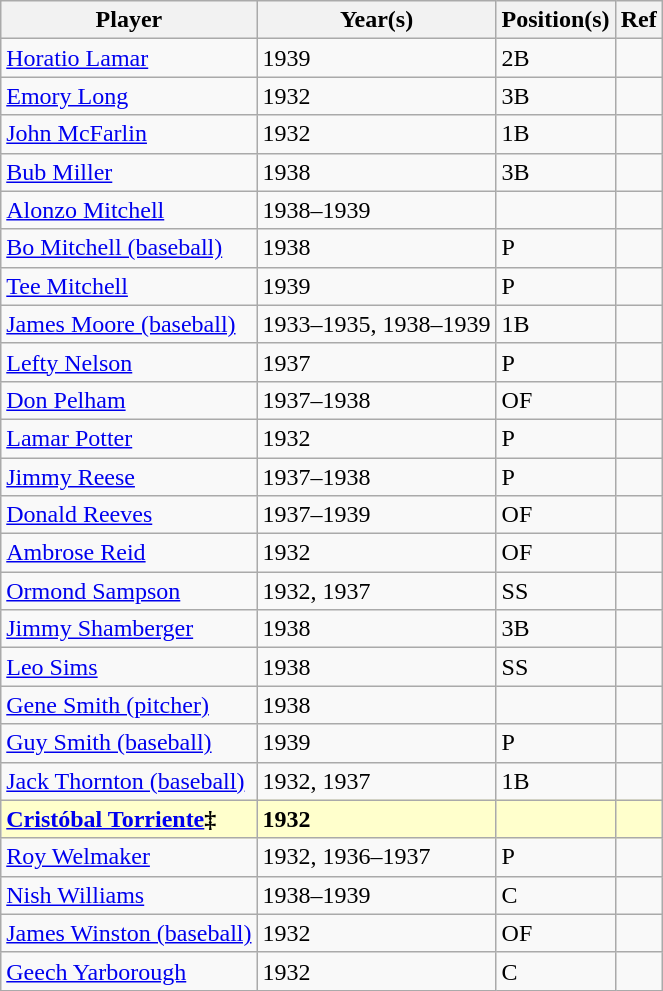<table class="wikitable">
<tr>
<th>Player</th>
<th>Year(s)</th>
<th>Position(s)</th>
<th>Ref</th>
</tr>
<tr>
<td><a href='#'>Horatio Lamar</a></td>
<td>1939</td>
<td>2B</td>
<td></td>
</tr>
<tr>
<td><a href='#'>Emory Long</a></td>
<td>1932</td>
<td>3B</td>
<td></td>
</tr>
<tr>
<td><a href='#'>John McFarlin</a></td>
<td>1932</td>
<td>1B</td>
<td></td>
</tr>
<tr>
<td><a href='#'>Bub Miller</a></td>
<td>1938</td>
<td>3B</td>
<td></td>
</tr>
<tr>
<td><a href='#'>Alonzo Mitchell</a></td>
<td>1938–1939</td>
<td></td>
<td></td>
</tr>
<tr>
<td><a href='#'>Bo Mitchell (baseball)</a></td>
<td>1938</td>
<td>P</td>
<td></td>
</tr>
<tr>
<td><a href='#'>Tee Mitchell</a></td>
<td>1939</td>
<td>P</td>
<td></td>
</tr>
<tr>
<td><a href='#'>James Moore (baseball)</a></td>
<td>1933–1935, 1938–1939</td>
<td>1B</td>
<td></td>
</tr>
<tr>
<td><a href='#'>Lefty Nelson</a></td>
<td>1937</td>
<td>P</td>
<td></td>
</tr>
<tr>
<td><a href='#'>Don Pelham</a></td>
<td>1937–1938</td>
<td>OF</td>
<td></td>
</tr>
<tr>
<td><a href='#'>Lamar Potter</a></td>
<td>1932</td>
<td>P</td>
<td></td>
</tr>
<tr>
<td><a href='#'>Jimmy Reese</a></td>
<td>1937–1938</td>
<td>P</td>
<td></td>
</tr>
<tr>
<td><a href='#'>Donald Reeves</a></td>
<td>1937–1939</td>
<td>OF</td>
<td></td>
</tr>
<tr>
<td><a href='#'>Ambrose Reid</a></td>
<td>1932</td>
<td>OF</td>
<td></td>
</tr>
<tr>
<td><a href='#'>Ormond Sampson</a></td>
<td>1932, 1937</td>
<td>SS</td>
<td></td>
</tr>
<tr>
<td><a href='#'>Jimmy Shamberger</a></td>
<td>1938</td>
<td>3B</td>
<td></td>
</tr>
<tr>
<td><a href='#'>Leo Sims</a></td>
<td>1938</td>
<td>SS</td>
<td></td>
</tr>
<tr>
<td><a href='#'>Gene Smith (pitcher)</a></td>
<td>1938</td>
<td></td>
<td></td>
</tr>
<tr>
<td><a href='#'>Guy Smith (baseball)</a></td>
<td>1939</td>
<td>P</td>
<td></td>
</tr>
<tr>
<td><a href='#'>Jack Thornton (baseball)</a></td>
<td>1932, 1937</td>
<td>1B</td>
<td></td>
</tr>
<tr style="background:#FFFFCC;">
<td><strong><a href='#'>Cristóbal Torriente</a>‡</strong></td>
<td><strong>1932</strong></td>
<td></td>
<td><strong></strong></td>
</tr>
<tr>
<td><a href='#'>Roy Welmaker</a></td>
<td>1932, 1936–1937</td>
<td>P</td>
<td></td>
</tr>
<tr>
<td><a href='#'>Nish Williams</a></td>
<td>1938–1939</td>
<td>C</td>
<td></td>
</tr>
<tr>
<td><a href='#'>James Winston (baseball)</a></td>
<td>1932</td>
<td>OF</td>
<td></td>
</tr>
<tr>
<td><a href='#'>Geech Yarborough</a></td>
<td>1932</td>
<td>C</td>
<td></td>
</tr>
</table>
